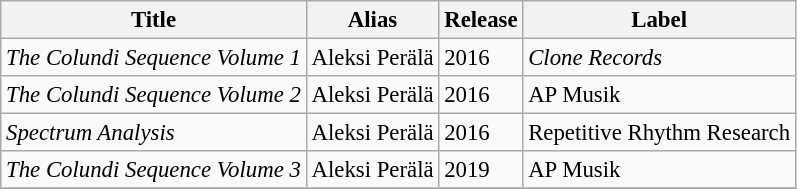<table class="wikitable sortable" style="font-size: 95%">
<tr>
<th align="left">Title</th>
<th align="left">Alias</th>
<th align="left">Release</th>
<th align="left">Label</th>
</tr>
<tr>
<td align="left"><em>The Colundi Sequence Volume 1</em></td>
<td align="left">Aleksi Perälä</td>
<td align="left">2016</td>
<td style="text-align:left;"><em>Clone Records</em></td>
</tr>
<tr>
<td align="left"><em>The Colundi Sequence Volume 2</em></td>
<td align="left">Aleksi Perälä</td>
<td align="left">2016</td>
<td align="left">AP Musik</td>
</tr>
<tr>
<td align="left"><em>Spectrum Analysis</em></td>
<td align="left">Aleksi Perälä</td>
<td align="left">2016</td>
<td align="left">Repetitive Rhythm Research</td>
</tr>
<tr>
<td align="left"><em>The Colundi Sequence Volume 3</em></td>
<td align="left">Aleksi Perälä</td>
<td align="left">2019</td>
<td align="left">AP Musik</td>
</tr>
<tr>
</tr>
</table>
